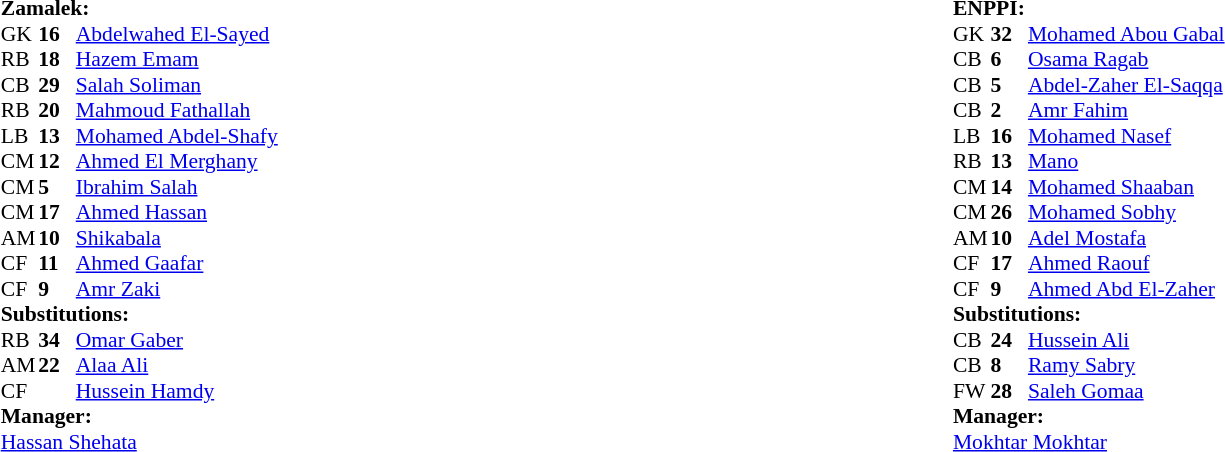<table width="100%">
<tr>
<td valign="top" width="50%"><br><table style="font-size: 90%" cellspacing="0" cellpadding="0" align=center>
<tr>
<td colspan=4><strong>Zamalek:</strong></td>
</tr>
<tr>
<th width="25"></th>
<th width="25"></th>
</tr>
<tr>
<td>GK</td>
<td><strong>16</strong></td>
<td> <a href='#'>Abdelwahed El-Sayed</a></td>
</tr>
<tr>
<td>RB</td>
<td><strong>18</strong></td>
<td> <a href='#'>Hazem Emam</a></td>
<td></td>
<td></td>
</tr>
<tr>
<td>CB</td>
<td><strong>29</strong></td>
<td> <a href='#'>Salah Soliman</a></td>
</tr>
<tr>
<td>RB</td>
<td><strong>20</strong></td>
<td> <a href='#'>Mahmoud Fathallah</a></td>
</tr>
<tr>
<td>LB</td>
<td><strong>13</strong></td>
<td> <a href='#'>Mohamed Abdel-Shafy</a></td>
</tr>
<tr>
<td>CM</td>
<td><strong>12</strong></td>
<td> <a href='#'>Ahmed El Merghany</a></td>
</tr>
<tr>
<td>CM</td>
<td><strong>5</strong></td>
<td> <a href='#'>Ibrahim Salah</a></td>
</tr>
<tr>
<td>CM</td>
<td><strong>17</strong></td>
<td> <a href='#'>Ahmed Hassan</a></td>
<td></td>
<td></td>
</tr>
<tr>
<td>AM</td>
<td><strong>10</strong></td>
<td> <a href='#'>Shikabala</a></td>
</tr>
<tr>
<td>CF</td>
<td><strong>11</strong></td>
<td> <a href='#'>Ahmed Gaafar</a></td>
<td></td>
<td></td>
</tr>
<tr>
<td>CF</td>
<td><strong>9</strong></td>
<td> <a href='#'>Amr Zaki</a></td>
</tr>
<tr>
<td colspan=3><strong>Substitutions:</strong></td>
</tr>
<tr>
<td>RB</td>
<td><strong>34</strong></td>
<td> <a href='#'>Omar Gaber</a></td>
<td></td>
<td></td>
</tr>
<tr>
<td>AM</td>
<td><strong>22</strong></td>
<td> <a href='#'>Alaa Ali</a></td>
<td></td>
<td></td>
</tr>
<tr>
<td>CF</td>
<td><strong></strong></td>
<td> <a href='#'>Hussein Hamdy</a></td>
<td></td>
<td></td>
</tr>
<tr>
<td colspan=3><strong>Manager:</strong></td>
</tr>
<tr>
<td colspan=3> <a href='#'>Hassan Shehata</a></td>
</tr>
</table>
</td>
<td valign="top"></td>
<td valign="top" width="50%"><br><table style="font-size: 90%" cellspacing="0" cellpadding="0" align="center">
<tr>
<td colspan=4><strong>ENPPI:</strong></td>
</tr>
<tr>
<th width=25></th>
<th width=25></th>
</tr>
<tr>
<td>GK</td>
<td><strong>32</strong></td>
<td> <a href='#'>Mohamed Abou Gabal</a></td>
</tr>
<tr>
<td>CB</td>
<td><strong>6</strong></td>
<td> <a href='#'>Osama Ragab</a></td>
</tr>
<tr>
<td>CB</td>
<td><strong>5</strong></td>
<td> <a href='#'>Abdel-Zaher El-Saqqa</a></td>
<td></td>
<td></td>
</tr>
<tr>
<td>CB</td>
<td><strong>2</strong></td>
<td> <a href='#'>Amr Fahim</a></td>
<td></td>
<td></td>
</tr>
<tr>
<td>LB</td>
<td><strong>16</strong></td>
<td> <a href='#'>Mohamed Nasef</a></td>
</tr>
<tr>
<td>RB</td>
<td><strong>13</strong></td>
<td> <a href='#'>Mano</a></td>
</tr>
<tr>
<td>CM</td>
<td><strong>14</strong></td>
<td> <a href='#'>Mohamed Shaaban</a></td>
</tr>
<tr>
<td>CM</td>
<td><strong>26</strong></td>
<td> <a href='#'>Mohamed Sobhy</a></td>
</tr>
<tr>
<td>AM</td>
<td><strong>10</strong></td>
<td> <a href='#'>Adel Mostafa</a></td>
</tr>
<tr>
<td>CF</td>
<td><strong>17</strong></td>
<td> <a href='#'>Ahmed Raouf</a></td>
<td></td>
<td></td>
</tr>
<tr>
<td>CF</td>
<td><strong>9</strong></td>
<td> <a href='#'>Ahmed Abd El-Zaher</a></td>
<td></td>
<td></td>
</tr>
<tr>
<td colspan=3><strong>Substitutions:</strong></td>
</tr>
<tr>
<td>CB</td>
<td><strong>24</strong></td>
<td> <a href='#'>Hussein Ali</a></td>
<td></td>
<td></td>
</tr>
<tr>
<td>CB</td>
<td><strong>8</strong></td>
<td> <a href='#'>Ramy Sabry</a></td>
<td></td>
<td></td>
</tr>
<tr>
<td>FW</td>
<td><strong>28</strong></td>
<td> <a href='#'>Saleh Gomaa</a></td>
<td></td>
<td></td>
</tr>
<tr>
<td colspan=3><strong>Manager:</strong></td>
</tr>
<tr>
<td colspan=3> <a href='#'>Mokhtar Mokhtar</a></td>
</tr>
</table>
</td>
</tr>
</table>
